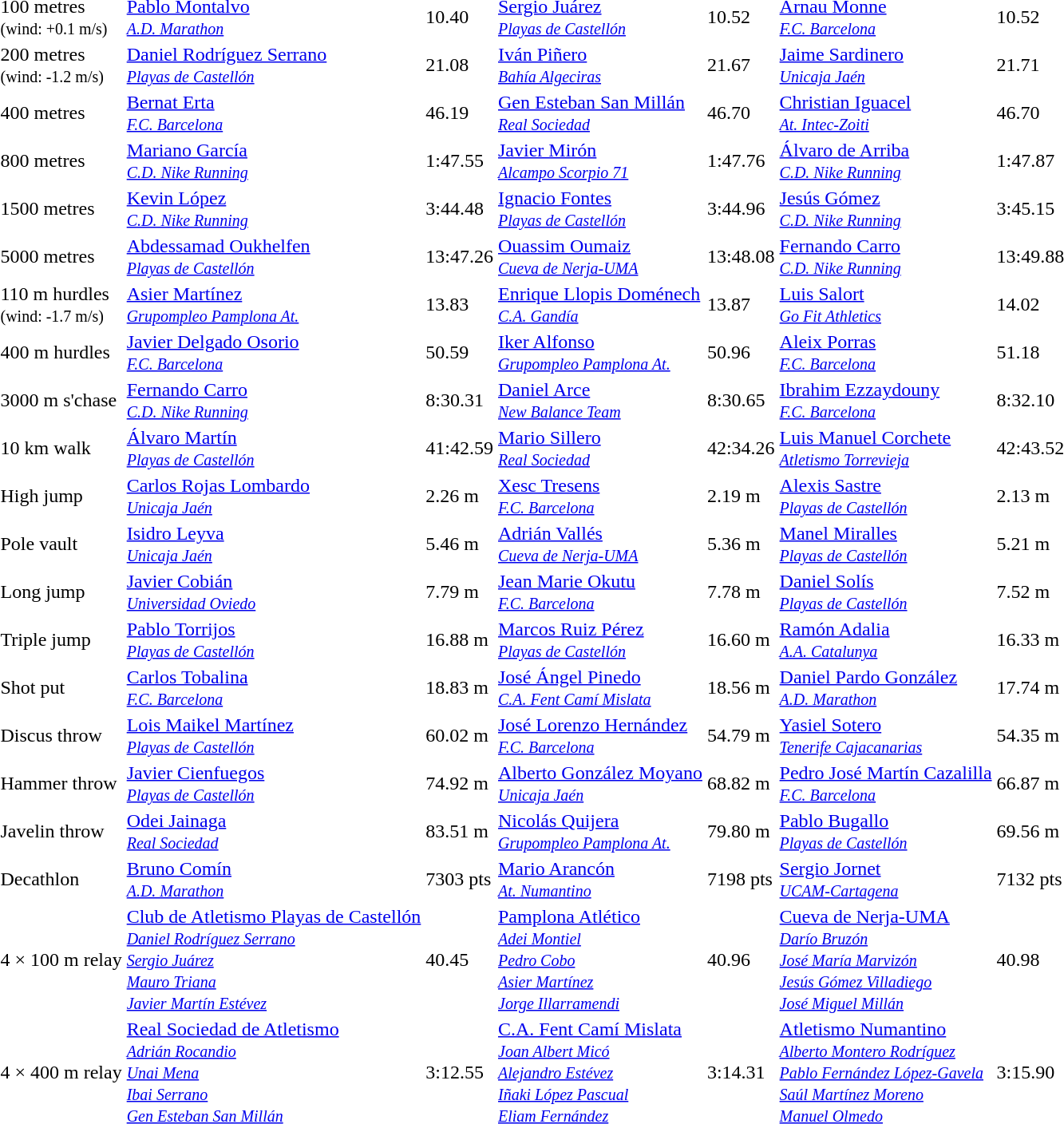<table>
<tr>
<td>100 metres<br><small>(wind: +0.1 m/s)</small></td>
<td><a href='#'>Pablo Montalvo</a><br><small><a href='#'><em>A.D. Marathon</em></a></small></td>
<td>10.40 </td>
<td><a href='#'>Sergio Juárez</a><br><small><a href='#'><em>Playas de Castellón</em></a></small></td>
<td>10.52</td>
<td><a href='#'>Arnau Monne</a><br><small><a href='#'><em>F.C. Barcelona</em></a></small></td>
<td>10.52</td>
</tr>
<tr>
<td>200 metres<br><small>(wind: -1.2 m/s)</small></td>
<td><a href='#'>Daniel Rodríguez Serrano</a><br><small><a href='#'><em>Playas de Castellón</em></a></small></td>
<td>21.08</td>
<td><a href='#'>Iván Piñero</a><br><small><a href='#'><em>Bahía Algeciras</em></a></small></td>
<td>21.67</td>
<td><a href='#'>Jaime Sardinero</a><br><small><em><a href='#'>Unicaja Jaén</a></em></small></td>
<td>21.71</td>
</tr>
<tr>
<td>400 metres</td>
<td><a href='#'>Bernat Erta</a><br><small><a href='#'><em>F.C. Barcelona</em></a></small></td>
<td>46.19 </td>
<td><a href='#'>Gen Esteban San Millán</a><br><small><em><a href='#'>Real Sociedad</a></em></small></td>
<td>46.70</td>
<td><a href='#'>Christian Iguacel</a><br><small><em><a href='#'>At. Intec-Zoiti</a></em></small></td>
<td>46.70 </td>
</tr>
<tr>
<td>800 metres</td>
<td><a href='#'>Mariano García</a><br><small><em><a href='#'>C.D. Nike Running</a></em></small></td>
<td>1:47.55</td>
<td><a href='#'>Javier Mirón</a><br><small><em><a href='#'>Alcampo Scorpio 71</a></em></small></td>
<td>1:47.76</td>
<td><a href='#'>Álvaro de Arriba</a><br><small><a href='#'><em>C.D. Nike Running</em></a></small></td>
<td>1:47.87</td>
</tr>
<tr>
<td>1500 metres</td>
<td><a href='#'>Kevin López</a><br><small><em><a href='#'>C.D. Nike Running</a></em></small></td>
<td>3:44.48</td>
<td><a href='#'>Ignacio Fontes</a><br><small><a href='#'><em>Playas de Castellón</em></a></small></td>
<td>3:44.96</td>
<td><a href='#'>Jesús Gómez</a><br><small><em><a href='#'>C.D. Nike Running</a></em></small></td>
<td>3:45.15</td>
</tr>
<tr>
<td>5000 metres</td>
<td><a href='#'>Abdessamad Oukhelfen</a><br><small><a href='#'><em>Playas de Castellón</em></a></small></td>
<td>13:47.26</td>
<td><a href='#'>Ouassim Oumaiz</a><br><small><em><a href='#'>Cueva de Nerja-UMA</a></em></small></td>
<td>13:48.08</td>
<td><a href='#'>Fernando Carro</a><br><small><em><a href='#'>C.D. Nike Running</a></em></small></td>
<td>13:49.88</td>
</tr>
<tr>
<td>110 m hurdles<br><small>(wind: -1.7 m/s)</small></td>
<td><a href='#'>Asier Martínez</a><br><small><a href='#'><em>Grupompleo Pamplona At.</em></a></small></td>
<td>13.83</td>
<td><a href='#'>Enrique Llopis Doménech</a><br><small><a href='#'><em>C.A. Gandía</em></a></small></td>
<td>13.87</td>
<td><a href='#'>Luis Salort</a><br><small><a href='#'><em>Go Fit Athletics</em></a></small></td>
<td>14.02</td>
</tr>
<tr>
<td>400 m hurdles</td>
<td><a href='#'>Javier Delgado Osorio</a><br><small><a href='#'><em>F.C. Barcelona</em></a></small></td>
<td>50.59</td>
<td><a href='#'>Iker Alfonso</a><br><small><em><a href='#'>Grupompleo Pamplona At.</a></em></small></td>
<td>50.96 </td>
<td><a href='#'>Aleix Porras</a><br><small><a href='#'><em>F.C. Barcelona</em></a></small></td>
<td>51.18</td>
</tr>
<tr>
<td>3000 m s'chase</td>
<td><a href='#'>Fernando Carro</a><br><small><em><a href='#'>C.D. Nike Running</a></em></small></td>
<td>8:30.31</td>
<td><a href='#'>Daniel Arce</a><br><small><a href='#'><em>New Balance Team</em></a></small></td>
<td>8:30.65</td>
<td><a href='#'>Ibrahim Ezzaydouny</a><br><small><a href='#'><em>F.C. Barcelona</em></a></small></td>
<td>8:32.10</td>
</tr>
<tr>
<td>10 km walk</td>
<td><a href='#'>Álvaro Martín</a><br><small><a href='#'><em>Playas de Castellón</em></a></small></td>
<td>41:42.59</td>
<td><a href='#'>Mario Sillero</a><br><small><em><a href='#'>Real Sociedad</a></em></small></td>
<td>42:34.26</td>
<td><a href='#'>Luis Manuel Corchete</a><br><small><em><a href='#'>Atletismo Torrevieja</a></em></small></td>
<td>42:43.52</td>
</tr>
<tr>
<td>High jump</td>
<td><a href='#'>Carlos Rojas Lombardo</a><br><small><em><a href='#'>Unicaja Jaén</a></em></small></td>
<td>2.26 m </td>
<td><a href='#'>Xesc Tresens</a><br><small><a href='#'><em>F.C. Barcelona</em></a></small></td>
<td>2.19 m </td>
<td><a href='#'>Alexis Sastre</a><br><small><a href='#'><em>Playas de Castellón</em></a></small></td>
<td>2.13 m</td>
</tr>
<tr>
<td>Pole vault</td>
<td><a href='#'>Isidro Leyva</a><br><small><em><a href='#'>Unicaja Jaén</a></em></small></td>
<td>5.46 m</td>
<td><a href='#'>Adrián Vallés</a><br><small><a href='#'><em>Cueva de Nerja-UMA</em></a></small></td>
<td>5.36 m</td>
<td><a href='#'>Manel Miralles</a><br><small><a href='#'><em>Playas de Castellón</em></a></small></td>
<td>5.21 m</td>
</tr>
<tr>
<td>Long jump</td>
<td><a href='#'>Javier Cobián</a><br><small><a href='#'><em>Universidad Oviedo</em></a></small></td>
<td>7.79 m </td>
<td><a href='#'>Jean Marie Okutu</a><br><small><a href='#'><em>F.C. Barcelona</em></a></small></td>
<td>7.78 m</td>
<td><a href='#'>Daniel Solís</a><br><small><a href='#'><em>Playas de Castellón</em></a></small></td>
<td>7.52 m</td>
</tr>
<tr>
<td>Triple jump</td>
<td><a href='#'>Pablo Torrijos</a><br><small><a href='#'><em>Playas de Castellón</em></a></small></td>
<td>16.88 m</td>
<td><a href='#'>Marcos Ruiz Pérez</a><br><small><a href='#'><em>Playas de Castellón</em></a></small></td>
<td>16.60 m</td>
<td><a href='#'>Ramón Adalia</a><br><small><em><a href='#'>A.A. Catalunya</a></em></small></td>
<td>16.33 m </td>
</tr>
<tr>
<td>Shot put</td>
<td><a href='#'>Carlos Tobalina</a><br><small><a href='#'><em>F.C. Barcelona</em></a></small></td>
<td>18.83 m</td>
<td><a href='#'>José Ángel Pinedo</a><br><small><a href='#'><em>C.A. Fent Camí Mislata</em></a></small></td>
<td>18.56 m</td>
<td><a href='#'>Daniel Pardo González</a><br><small><a href='#'><em>A.D. Marathon</em></a></small></td>
<td>17.74 m</td>
</tr>
<tr>
<td>Discus throw</td>
<td><a href='#'>Lois Maikel Martínez</a><br><small><a href='#'><em>Playas de Castellón</em></a></small></td>
<td>60.02 m</td>
<td><a href='#'>José Lorenzo Hernández</a><br><small><a href='#'><em>F.C. Barcelona</em></a></small></td>
<td>54.79 m</td>
<td><a href='#'>Yasiel Sotero</a><br><small><em><a href='#'>Tenerife Cajacanarias</a></em></small></td>
<td>54.35 m</td>
</tr>
<tr>
<td>Hammer throw</td>
<td><a href='#'>Javier Cienfuegos</a><br><small><a href='#'><em>Playas de Castellón</em></a></small></td>
<td>74.92 m</td>
<td><a href='#'>Alberto González Moyano</a><br><small><em><a href='#'>Unicaja Jaén</a></em></small></td>
<td>68.82 m</td>
<td><a href='#'>Pedro José Martín Cazalilla</a><br><small><a href='#'><em>F.C. Barcelona</em></a></small></td>
<td>66.87 m</td>
</tr>
<tr>
<td>Javelin throw</td>
<td><a href='#'>Odei Jainaga</a><br><small><em><a href='#'>Real Sociedad</a></em></small></td>
<td>83.51 m </td>
<td><a href='#'>Nicolás Quijera</a><br><small><a href='#'><em>Grupompleo Pamplona At.</em></a></small></td>
<td>79.80 m</td>
<td><a href='#'>Pablo Bugallo</a><br><small><a href='#'><em>Playas de Castellón</em></a></small></td>
<td>69.56 m</td>
</tr>
<tr>
<td>Decathlon</td>
<td><a href='#'>Bruno Comín</a><br><small><em><a href='#'>A.D. Marathon</a></em></small></td>
<td>7303 pts</td>
<td><a href='#'>Mario Arancón</a><br><small><a href='#'><em>At. Numantino</em></a></small></td>
<td>7198 pts</td>
<td><a href='#'>Sergio Jornet</a><br><small><em><a href='#'>UCAM-Cartagena</a></em></small></td>
<td>7132 pts</td>
</tr>
<tr>
<td>4 × 100 m relay</td>
<td><a href='#'>Club de Atletismo Playas de Castellón</a><br><small><em><a href='#'>Daniel Rodríguez Serrano</a><br><a href='#'>Sergio Juárez</a><br><a href='#'>Mauro Triana</a><br><a href='#'>Javier Martín Estévez</a></em></small></td>
<td>40.45</td>
<td><a href='#'>Pamplona Atlético</a><br><small><em><a href='#'>Adei Montiel</a><br><a href='#'>Pedro Cobo</a><br><a href='#'>Asier Martínez</a><br><a href='#'>Jorge Illarramendi</a></em></small></td>
<td>40.96</td>
<td><a href='#'>Cueva de Nerja-UMA</a><br><small><em><a href='#'>Darío Bruzón</a><br><a href='#'>José María Marvizón</a><br><a href='#'>Jesús Gómez Villadiego</a><br><a href='#'>José Miguel Millán</a></em></small></td>
<td>40.98</td>
</tr>
<tr>
<td>4 × 400 m relay</td>
<td><a href='#'>Real Sociedad de Atletismo</a><br><small><em><a href='#'>Adrián Rocandio</a><br><a href='#'>Unai Mena</a><br><a href='#'>Ibai Serrano</a><br><a href='#'>Gen Esteban San Millán</a></em></small></td>
<td>3:12.55</td>
<td><a href='#'>C.A. Fent Camí Mislata</a><br><small><em><a href='#'>Joan Albert Micó</a><br><a href='#'>Alejandro Estévez</a><br><a href='#'>Iñaki López Pascual</a><br><a href='#'>Eliam Fernández</a></em></small></td>
<td>3:14.31</td>
<td><a href='#'>Atletismo Numantino</a><br><small><em><a href='#'>Alberto Montero Rodríguez</a><br><a href='#'>Pablo Fernández López-Gavela</a><br><a href='#'>Saúl Martínez Moreno</a><br><a href='#'>Manuel Olmedo</a></em></small></td>
<td>3:15.90</td>
</tr>
</table>
